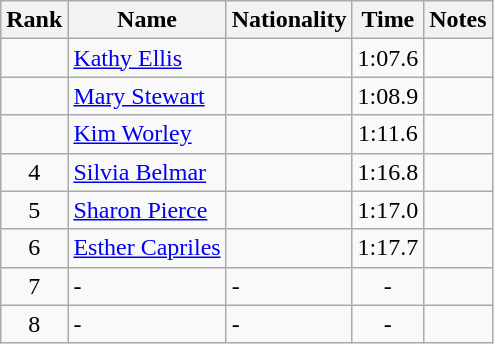<table class="wikitable sortable" style="text-align:center">
<tr>
<th>Rank</th>
<th>Name</th>
<th>Nationality</th>
<th>Time</th>
<th>Notes</th>
</tr>
<tr>
<td></td>
<td align=left><a href='#'>Kathy Ellis</a></td>
<td align=left></td>
<td>1:07.6</td>
<td></td>
</tr>
<tr>
<td></td>
<td align=left><a href='#'>Mary Stewart</a></td>
<td align=left></td>
<td>1:08.9</td>
<td></td>
</tr>
<tr>
<td></td>
<td align=left><a href='#'>Kim Worley</a></td>
<td align=left></td>
<td>1:11.6</td>
<td></td>
</tr>
<tr>
<td>4</td>
<td align=left><a href='#'>Silvia Belmar</a></td>
<td align=left></td>
<td>1:16.8</td>
<td></td>
</tr>
<tr>
<td>5</td>
<td align=left><a href='#'>Sharon Pierce</a></td>
<td align=left></td>
<td>1:17.0</td>
<td></td>
</tr>
<tr>
<td>6</td>
<td align=left><a href='#'>Esther Capriles</a></td>
<td align=left></td>
<td>1:17.7</td>
<td></td>
</tr>
<tr>
<td>7</td>
<td align=left>-</td>
<td align=left>-</td>
<td>-</td>
<td></td>
</tr>
<tr>
<td>8</td>
<td align=left>-</td>
<td align=left>-</td>
<td>-</td>
<td></td>
</tr>
</table>
